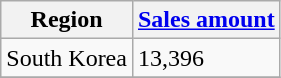<table class="wikitable">
<tr>
<th>Region</th>
<th><a href='#'>Sales amount</a></th>
</tr>
<tr>
<td>South Korea</td>
<td>13,396</td>
</tr>
<tr>
</tr>
</table>
